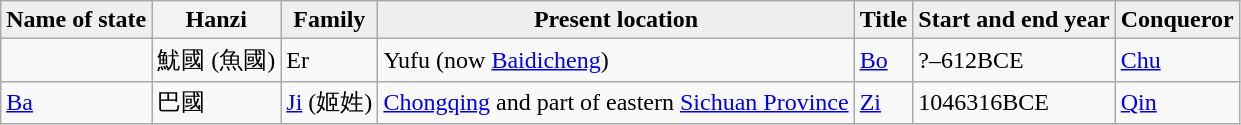<table class="wikitable">
<tr>
<th style="background:#efefef;">Name of state</th>
<th>Hanzi</th>
<th style="background:#efefef;">Family</th>
<th style="background:#efefef;">Present location</th>
<th style="background:#efefef;">Title</th>
<th style="background:#efefef;">Start and end year</th>
<th style="background:#efefef;">Conqueror</th>
</tr>
<tr ---->
<td></td>
<td>魷國 (魚國)</td>
<td>Er</td>
<td>Yufu (now <a href='#'>Baidicheng</a>)</td>
<td><a href='#'>Bo</a></td>
<td>?–612BCE</td>
<td><a href='#'>Chu</a></td>
</tr>
<tr ---->
<td><a href='#'>Ba</a></td>
<td>巴國</td>
<td><a href='#'>Ji</a> (姬姓)</td>
<td><a href='#'>Chongqing</a> and part of eastern <a href='#'>Sichuan Province</a></td>
<td><a href='#'>Zi</a></td>
<td>1046316BCE</td>
<td><a href='#'>Qin</a></td>
</tr>
</table>
